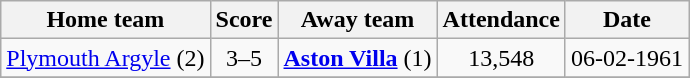<table class="wikitable" style="text-align: center">
<tr>
<th>Home team</th>
<th>Score</th>
<th>Away team</th>
<th>Attendance</th>
<th>Date</th>
</tr>
<tr>
<td><a href='#'>Plymouth Argyle</a> (2)</td>
<td>3–5</td>
<td><strong><a href='#'>Aston Villa</a></strong> (1)</td>
<td>13,548</td>
<td>06-02-1961</td>
</tr>
<tr>
</tr>
</table>
